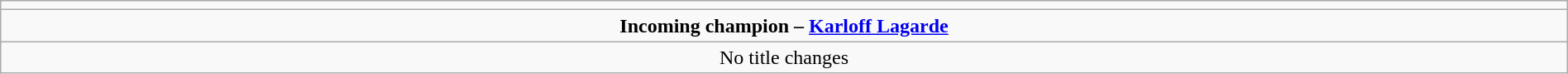<table class="wikitable" style="text-align:center; width:100%;">
<tr>
<td colspan=5></td>
</tr>
<tr>
<td colspan=5><strong>Incoming champion – <a href='#'>Karloff Lagarde</a></strong></td>
</tr>
<tr>
<td colspan="5">No title changes</td>
</tr>
</table>
